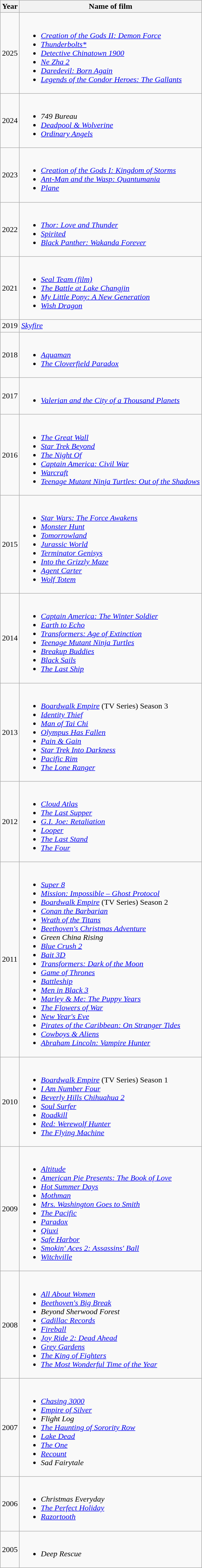<table class="wikitable">
<tr>
<th>Year</th>
<th>Name of film</th>
</tr>
<tr>
<td>2025</td>
<td><br><ul><li><em><a href='#'>Creation of the Gods II: Demon Force</a></em></li><li><em><a href='#'>Thunderbolts*</a></em></li><li><em><a href='#'>Detective Chinatown 1900</a></em></li><li><em><a href='#'>Ne Zha 2</a></em></li><li><em><a href='#'>Daredevil: Born Again</a></em></li><li><em><a href='#'>Legends of the Condor Heroes: The Gallants</a></em></li></ul></td>
</tr>
<tr>
<td>2024</td>
<td><br><ul><li><em>749 Bureau</em></li><li><em><a href='#'>Deadpool & Wolverine</a></em></li><li><em><a href='#'>Ordinary Angels</a></em></li></ul></td>
</tr>
<tr>
<td>2023</td>
<td><br><ul><li><em><a href='#'>Creation of the Gods I: Kingdom of Storms</a></em></li><li><em><a href='#'>Ant-Man and the Wasp: Quantumania</a></em></li><li><em><a href='#'>Plane</a></em></li></ul></td>
</tr>
<tr>
<td>2022</td>
<td><br><ul><li><em><a href='#'>Thor: Love and Thunder</a></em></li><li><em><a href='#'>Spirited</a></em></li><li><em><a href='#'>Black Panther: Wakanda Forever</a></em></li></ul></td>
</tr>
<tr>
<td>2021</td>
<td><br><ul><li><em><a href='#'>Seal Team (film)</a></em></li><li><em><a href='#'>The Battle at Lake Changjin</a></em></li><li><em><a href='#'>My Little Pony: A New Generation</a></em></li><li><em><a href='#'>Wish Dragon</a></em></li></ul></td>
</tr>
<tr>
<td>2019</td>
<td><em><a href='#'>Skyfire</a></em></td>
</tr>
<tr>
<td>2018</td>
<td><br><ul><li><em><a href='#'>Aquaman</a></em></li><li><em><a href='#'>The Cloverfield Paradox</a></em></li></ul></td>
</tr>
<tr>
<td>2017</td>
<td><br><ul><li><em><a href='#'>Valerian and the City of a Thousand Planets</a></em></li></ul></td>
</tr>
<tr>
<td>2016</td>
<td><br><ul><li><em><a href='#'>The Great Wall</a></em></li><li><em><a href='#'>Star Trek Beyond</a></em></li><li><em><a href='#'>The Night Of</a></em></li><li><em><a href='#'>Captain America: Civil War</a></em></li><li><em><a href='#'>Warcraft</a></em></li><li><em><a href='#'>Teenage Mutant Ninja Turtles: Out of the Shadows</a></em></li></ul></td>
</tr>
<tr>
<td>2015</td>
<td><br><ul><li><em><a href='#'>Star Wars: The Force Awakens</a></em></li><li><em><a href='#'>Monster Hunt</a></em></li><li><em><a href='#'>Tomorrowland</a></em></li><li><em><a href='#'>Jurassic World</a></em></li><li><em><a href='#'>Terminator Genisys</a></em></li><li><em><a href='#'>Into the Grizzly Maze</a></em></li><li><em><a href='#'>Agent Carter</a></em></li><li><em><a href='#'>Wolf Totem</a></em></li></ul></td>
</tr>
<tr>
<td>2014</td>
<td><br><ul><li><em><a href='#'>Captain America: The Winter Soldier</a></em></li><li><em><a href='#'>Earth to Echo</a></em></li><li><em><a href='#'>Transformers: Age of Extinction</a></em></li><li><em><a href='#'>Teenage Mutant Ninja Turtles</a></em></li><li><em><a href='#'>Breakup Buddies</a></em></li><li><em><a href='#'>Black Sails</a></em></li><li><em><a href='#'>The Last Ship</a></em></li></ul></td>
</tr>
<tr>
<td>2013</td>
<td><br><ul><li><em><a href='#'>Boardwalk Empire</a></em> (TV Series) Season 3</li><li><em><a href='#'>Identity Thief</a></em></li><li><em><a href='#'>Man of Tai Chi</a></em></li><li><em><a href='#'>Olympus Has Fallen</a></em></li><li><em><a href='#'>Pain & Gain</a></em></li><li><em><a href='#'>Star Trek Into Darkness</a></em></li><li><em><a href='#'>Pacific Rim</a></em></li><li><em><a href='#'>The Lone Ranger</a></em></li></ul></td>
</tr>
<tr>
<td>2012</td>
<td><br><ul><li><em><a href='#'>Cloud Atlas</a></em></li><li><em><a href='#'>The Last Supper</a></em></li><li><em><a href='#'>G.I. Joe: Retaliation</a></em></li><li><em><a href='#'>Looper</a></em></li><li><em><a href='#'>The Last Stand</a></em></li><li><em><a href='#'>The Four</a></em></li></ul></td>
</tr>
<tr>
<td>2011</td>
<td><br><ul><li><em><a href='#'>Super 8</a></em></li><li><em><a href='#'>Mission: Impossible – Ghost Protocol</a></em></li><li><em><a href='#'>Boardwalk Empire</a></em>  (TV Series) Season 2</li><li><em><a href='#'>Conan the Barbarian</a></em></li><li><em><a href='#'>Wrath of the Titans</a></em></li><li><em><a href='#'>Beethoven's Christmas Adventure</a></em></li><li><em>Green China Rising</em></li><li><em><a href='#'>Blue Crush 2</a></em></li><li><em><a href='#'>Bait 3D</a></em></li><li><em><a href='#'>Transformers: Dark of the Moon</a></em></li><li><em><a href='#'>Game of Thrones</a></em></li><li><em><a href='#'>Battleship</a></em></li><li><em><a href='#'>Men in Black 3</a></em></li><li><em><a href='#'>Marley & Me: The Puppy Years</a></em></li><li><em><a href='#'>The Flowers of War</a></em></li><li><em><a href='#'>New Year's Eve</a></em></li><li><em><a href='#'>Pirates of the Caribbean: On Stranger Tides</a></em></li><li><em><a href='#'>Cowboys & Aliens</a></em></li><li><em><a href='#'>Abraham Lincoln: Vampire Hunter</a></em></li></ul></td>
</tr>
<tr>
<td>2010</td>
<td><br><ul><li><em><a href='#'>Boardwalk Empire</a></em> (TV Series) Season 1</li><li><em><a href='#'>I Am Number Four</a></em></li><li><em><a href='#'>Beverly Hills Chihuahua 2</a></em></li><li><em><a href='#'>Soul Surfer</a></em></li><li><em><a href='#'>Roadkill</a></em></li><li><em><a href='#'>Red: Werewolf Hunter</a></em></li><li><em><a href='#'>The Flying Machine</a></em></li></ul></td>
</tr>
<tr>
<td>2009</td>
<td><br><ul><li><em><a href='#'>Altitude</a></em></li><li><em><a href='#'>American Pie Presents: The Book of Love</a></em></li><li><em><a href='#'>Hot Summer Days</a></em></li><li><em><a href='#'>Mothman</a></em></li><li><em><a href='#'>Mrs. Washington Goes to Smith</a></em></li><li><em><a href='#'>The Pacific</a></em></li><li><em><a href='#'>Paradox</a></em></li><li><em><a href='#'>Qiuxi</a></em></li><li><em><a href='#'>Safe Harbor</a></em></li><li><em><a href='#'>Smokin' Aces 2: Assassins' Ball</a></em></li><li><em><a href='#'>Witchville</a></em></li></ul></td>
</tr>
<tr>
<td>2008</td>
<td><br><ul><li><em><a href='#'>All About Women</a></em></li><li><em><a href='#'>Beethoven's Big Break</a></em></li><li><em>Beyond Sherwood Forest</em></li><li><em><a href='#'>Cadillac Records</a></em></li><li><em><a href='#'>Fireball</a></em></li><li><em><a href='#'>Joy Ride 2: Dead Ahead</a></em></li><li><em><a href='#'>Grey Gardens</a></em></li><li><em><a href='#'>The King of Fighters</a></em></li><li><em><a href='#'>The Most Wonderful Time of the Year</a></em></li></ul></td>
</tr>
<tr>
<td>2007</td>
<td><br><ul><li><em><a href='#'>Chasing 3000</a></em></li><li><em><a href='#'>Empire of Silver</a></em></li><li><em>Flight Log</em></li><li><em><a href='#'>The Haunting of Sorority Row</a></em></li><li><em><a href='#'>Lake Dead</a></em></li><li><em><a href='#'>The One</a></em></li><li><em><a href='#'>Recount</a></em></li><li><em>Sad Fairytale</em></li></ul></td>
</tr>
<tr>
<td>2006</td>
<td><br><ul><li><em>Christmas Everyday</em></li><li><em><a href='#'>The Perfect Holiday</a></em></li><li><em><a href='#'>Razortooth</a></em></li></ul></td>
</tr>
<tr>
<td>2005</td>
<td><br><ul><li><em>Deep Rescue</em></li></ul></td>
</tr>
</table>
